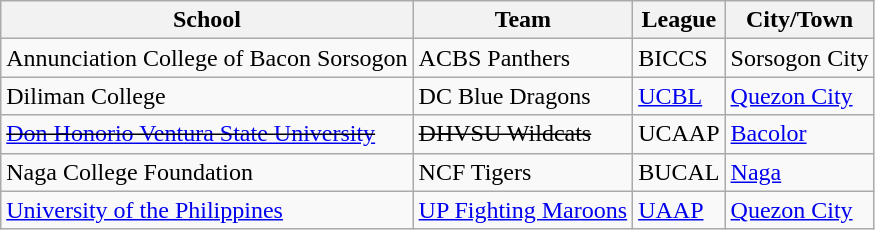<table class="wikitable">
<tr>
<th>School</th>
<th>Team</th>
<th>League</th>
<th>City/Town</th>
</tr>
<tr>
<td>Annunciation College of Bacon Sorsogon</td>
<td>ACBS Panthers</td>
<td>BICCS</td>
<td>Sorsogon City</td>
</tr>
<tr>
<td>Diliman College</td>
<td>DC Blue Dragons</td>
<td><a href='#'>UCBL</a></td>
<td><a href='#'>Quezon City</a></td>
</tr>
<tr>
<td><s><a href='#'>Don Honorio Ventura State University</a></s></td>
<td><s>DHVSU Wildcats</s></td>
<td>UCAAP</td>
<td><a href='#'>Bacolor</a></td>
</tr>
<tr>
<td>Naga College Foundation</td>
<td>NCF Tigers</td>
<td>BUCAL</td>
<td><a href='#'>Naga</a></td>
</tr>
<tr>
<td><a href='#'>University of the Philippines</a></td>
<td><a href='#'>UP Fighting Maroons</a></td>
<td><a href='#'>UAAP</a></td>
<td><a href='#'>Quezon City</a></td>
</tr>
</table>
